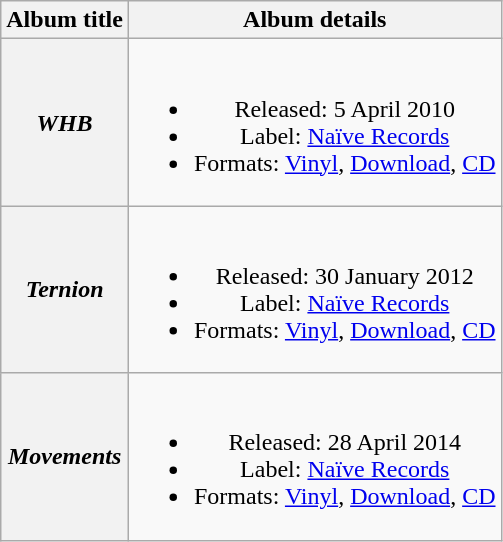<table class="wikitable plainrowheaders" style="text-align:center;">
<tr>
<th scope="col">Album title</th>
<th scope="col">Album details</th>
</tr>
<tr>
<th scope="col"><em>WHB</em></th>
<td><br><ul><li>Released: 5 April 2010</li><li>Label: <a href='#'>Naïve Records</a></li><li>Formats: <a href='#'>Vinyl</a>, <a href='#'>Download</a>, <a href='#'>CD</a></li></ul></td>
</tr>
<tr>
<th scope="col"><em>Ternion</em></th>
<td><br><ul><li>Released: 30 January 2012</li><li>Label: <a href='#'>Naïve Records</a></li><li>Formats: <a href='#'>Vinyl</a>, <a href='#'>Download</a>, <a href='#'>CD</a></li></ul></td>
</tr>
<tr>
<th scope="col"><em>Movements</em></th>
<td><br><ul><li>Released: 28 April 2014</li><li>Label: <a href='#'>Naïve Records</a></li><li>Formats: <a href='#'>Vinyl</a>, <a href='#'>Download</a>, <a href='#'>CD</a></li></ul></td>
</tr>
</table>
